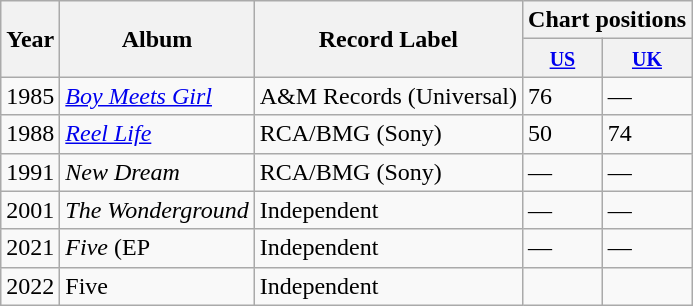<table class="wikitable">
<tr>
<th rowspan="2">Year</th>
<th rowspan="2">Album</th>
<th rowspan="2">Record Label</th>
<th colspan="2">Chart positions</th>
</tr>
<tr>
<th><small><a href='#'>US</a></small></th>
<th><small><a href='#'>UK</a></small></th>
</tr>
<tr>
<td>1985</td>
<td><em><a href='#'>Boy Meets Girl</a></em></td>
<td>A&M Records (Universal)</td>
<td>76</td>
<td>—</td>
</tr>
<tr>
<td>1988</td>
<td><em><a href='#'>Reel Life</a></em></td>
<td>RCA/BMG (Sony)</td>
<td>50</td>
<td>74</td>
</tr>
<tr>
<td>1991</td>
<td><em>New Dream</em></td>
<td>RCA/BMG (Sony)</td>
<td>—</td>
<td>—</td>
</tr>
<tr>
<td>2001</td>
<td><em>The Wonderground</em></td>
<td>Independent</td>
<td>—</td>
<td>—</td>
</tr>
<tr>
<td>2021</td>
<td><em>Five</em> (EP</td>
<td>Independent</td>
<td>—</td>
<td>—</td>
</tr>
<tr>
<td>2022</td>
<td>Five</td>
<td>Independent</td>
<td></td>
<td></td>
</tr>
</table>
